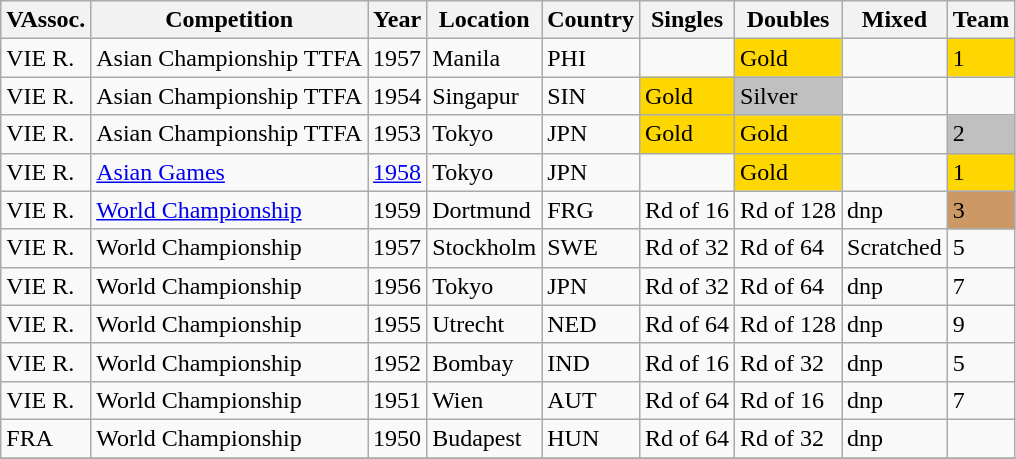<table class="wikitable sortable">
<tr class="hintergrundfarbe6">
<th>VAssoc.</th>
<th>Competition</th>
<th>Year</th>
<th>Location</th>
<th>Country</th>
<th>Singles</th>
<th>Doubles</th>
<th>Mixed</th>
<th>Team</th>
</tr>
<tr>
<td>VIE R.</td>
<td>Asian Championship TTFA</td>
<td>1957</td>
<td>Manila</td>
<td>PHI</td>
<td></td>
<td style="background-color:gold;">Gold</td>
<td></td>
<td style="background-color:gold;">1</td>
</tr>
<tr>
<td>VIE R.</td>
<td>Asian Championship TTFA</td>
<td>1954</td>
<td>Singapur</td>
<td>SIN</td>
<td style="background-color:gold;">Gold</td>
<td style="background-color:silver;">Silver</td>
<td></td>
<td></td>
</tr>
<tr>
<td>VIE R.</td>
<td>Asian Championship TTFA</td>
<td>1953</td>
<td>Tokyo</td>
<td>JPN</td>
<td style="background-color:gold;">Gold</td>
<td style="background-color:gold;">Gold</td>
<td></td>
<td style="background-color:silver;">2</td>
</tr>
<tr>
<td>VIE R.</td>
<td><a href='#'>Asian Games</a></td>
<td><a href='#'>1958</a></td>
<td>Tokyo</td>
<td>JPN</td>
<td></td>
<td style="background-color:gold;">Gold</td>
<td></td>
<td style="background-color:gold;">1</td>
</tr>
<tr>
<td>VIE R.</td>
<td><a href='#'>World Championship</a></td>
<td>1959</td>
<td>Dortmund</td>
<td>FRG</td>
<td>Rd of 16</td>
<td>Rd of 128</td>
<td>dnp</td>
<td style="background-color:#cc9966;">3</td>
</tr>
<tr>
<td>VIE R.</td>
<td>World Championship</td>
<td>1957</td>
<td>Stockholm</td>
<td>SWE</td>
<td>Rd of 32</td>
<td>Rd of 64</td>
<td>Scratched</td>
<td>5</td>
</tr>
<tr>
<td>VIE R.</td>
<td>World Championship</td>
<td>1956</td>
<td>Tokyo</td>
<td>JPN</td>
<td>Rd of 32</td>
<td>Rd of 64</td>
<td>dnp</td>
<td>7</td>
</tr>
<tr>
<td>VIE R.</td>
<td>World Championship</td>
<td>1955</td>
<td>Utrecht</td>
<td>NED</td>
<td>Rd of 64</td>
<td>Rd of 128</td>
<td>dnp</td>
<td>9</td>
</tr>
<tr>
<td>VIE R.</td>
<td>World Championship</td>
<td>1952</td>
<td>Bombay</td>
<td>IND</td>
<td>Rd of 16</td>
<td>Rd of 32</td>
<td>dnp</td>
<td>5</td>
</tr>
<tr>
<td>VIE R.</td>
<td>World Championship</td>
<td>1951</td>
<td>Wien</td>
<td>AUT</td>
<td>Rd of 64</td>
<td>Rd of 16</td>
<td>dnp</td>
<td>7</td>
</tr>
<tr>
<td>FRA</td>
<td>World Championship</td>
<td>1950</td>
<td>Budapest</td>
<td>HUN</td>
<td>Rd of 64</td>
<td>Rd of 32</td>
<td>dnp</td>
<td></td>
</tr>
<tr>
</tr>
</table>
